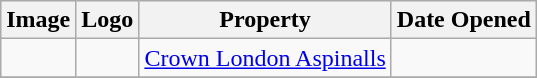<table class="wikitable">
<tr style="background:#EFEFEF">
<th><strong>Image</strong></th>
<th><strong>Logo</strong></th>
<th><strong>Property</strong></th>
<th><strong>Date Opened</strong></th>
</tr>
<tr>
<td align=center></td>
<td align=center></td>
<td align=center><a href='#'>Crown London Aspinalls</a></td>
<td align=center></td>
</tr>
<tr>
</tr>
</table>
